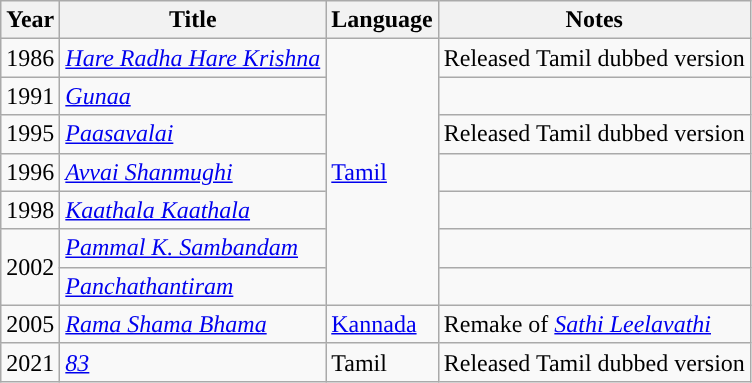<table class="wikitable sortable">
<tr>
<th scope="col">Year</th>
<th scope="col">Title</th>
<th scope="col">Language</th>
<th scope="col" class="unsortable">Notes</th>
</tr>
<tr>
<td>1986</td>
<td><em><a href='#'>Hare Radha Hare Krishna</a></em></td>
<td rowspan="7"><a href='#'>Tamil</a></td>
<td>Released Tamil dubbed version</td>
</tr>
<tr>
<td>1991</td>
<td><em><a href='#'>Gunaa</a></em></td>
<td></td>
</tr>
<tr>
<td>1995</td>
<td><em><a href='#'>Paasavalai</a></em></td>
<td>Released Tamil dubbed version</td>
</tr>
<tr>
<td>1996</td>
<td><em><a href='#'>Avvai Shanmughi</a></em></td>
<td></td>
</tr>
<tr>
<td>1998</td>
<td><em><a href='#'>Kaathala Kaathala</a></em></td>
<td></td>
</tr>
<tr>
<td rowspan="2">2002</td>
<td><em><a href='#'>Pammal K. Sambandam</a></em></td>
<td></td>
</tr>
<tr>
<td><em><a href='#'>Panchathantiram</a></em></td>
<td></td>
</tr>
<tr>
<td>2005</td>
<td><em><a href='#'>Rama Shama Bhama</a></em></td>
<td><a href='#'>Kannada</a></td>
<td>Remake of <em><a href='#'>Sathi Leelavathi</a></em></td>
</tr>
<tr>
<td>2021</td>
<td><em><a href='#'>83</a></em></td>
<td>Tamil</td>
<td>Released Tamil dubbed version</td>
</tr>
</table>
